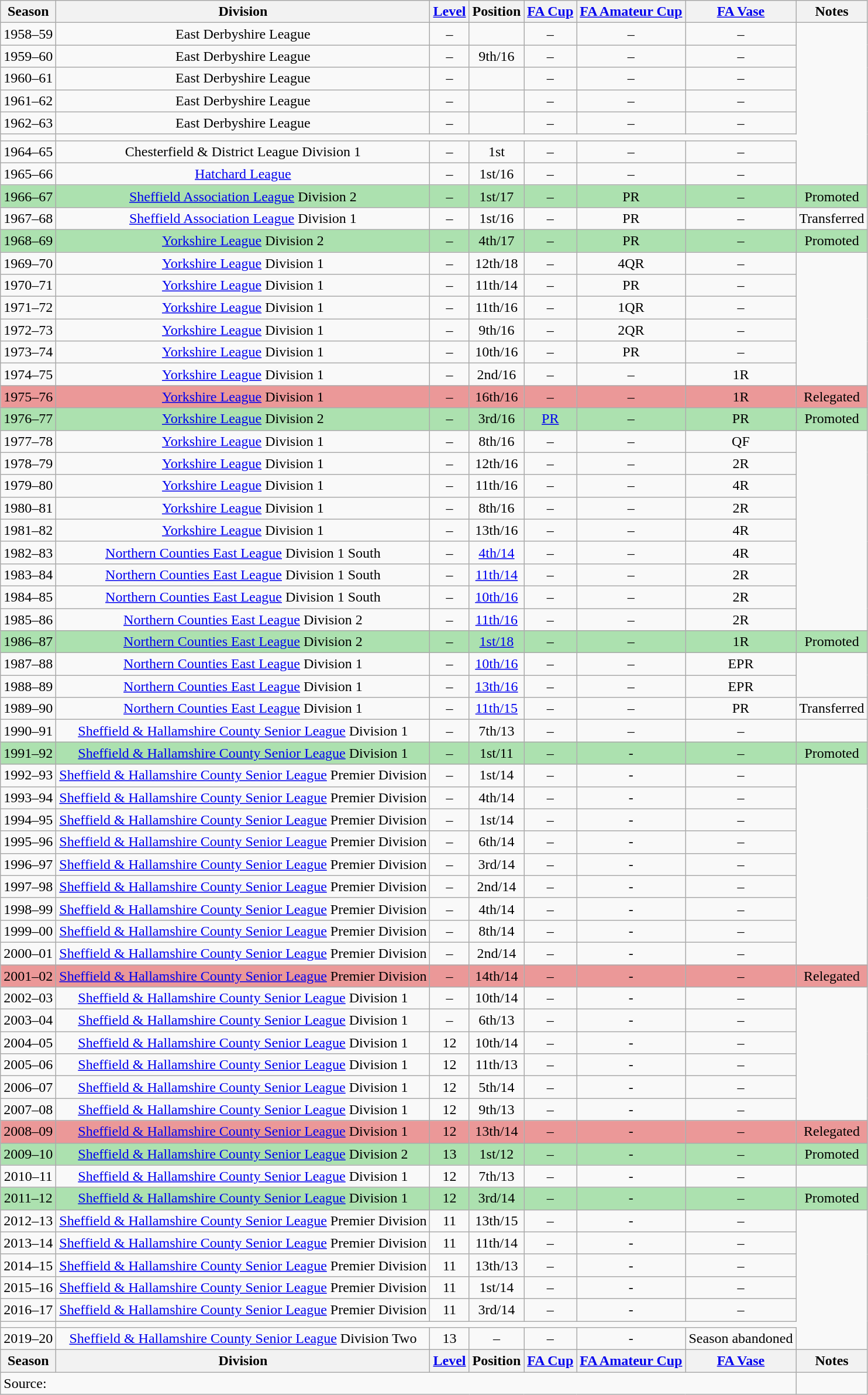<table class="wikitable collapsible collapsed" style=text-align:center>
<tr>
<th>Season</th>
<th>Division</th>
<th><a href='#'>Level</a></th>
<th>Position</th>
<th><a href='#'>FA Cup</a></th>
<th><a href='#'>FA Amateur Cup</a></th>
<th><a href='#'>FA Vase</a></th>
<th>Notes</th>
</tr>
<tr>
<td>1958–59</td>
<td>East Derbyshire League</td>
<td>–</td>
<td></td>
<td>–</td>
<td>–</td>
<td>–</td>
</tr>
<tr>
<td>1959–60</td>
<td>East Derbyshire League</td>
<td>–</td>
<td>9th/16</td>
<td>–</td>
<td>–</td>
<td>–</td>
</tr>
<tr>
<td>1960–61</td>
<td>East Derbyshire League</td>
<td>–</td>
<td></td>
<td>–</td>
<td>–</td>
<td>–</td>
</tr>
<tr>
<td>1961–62</td>
<td>East Derbyshire League</td>
<td>–</td>
<td></td>
<td>–</td>
<td>–</td>
<td>–</td>
</tr>
<tr>
<td>1962–63</td>
<td>East Derbyshire League</td>
<td>–</td>
<td></td>
<td>–</td>
<td>–</td>
<td>–</td>
</tr>
<tr>
<td></td>
</tr>
<tr>
<td>1964–65</td>
<td>Chesterfield & District League Division 1</td>
<td>–</td>
<td>1st</td>
<td>–</td>
<td>–</td>
<td>–</td>
</tr>
<tr>
<td>1965–66</td>
<td><a href='#'>Hatchard League</a></td>
<td>–</td>
<td>1st/16</td>
<td>–</td>
<td>–</td>
<td>–</td>
</tr>
<tr bgcolor="#ACE1AF">
<td>1966–67</td>
<td><a href='#'>Sheffield Association League</a> Division 2</td>
<td>–</td>
<td>1st/17</td>
<td>–</td>
<td>PR</td>
<td>–</td>
<td>Promoted</td>
</tr>
<tr>
<td>1967–68</td>
<td><a href='#'>Sheffield Association League</a> Division 1</td>
<td>–</td>
<td>1st/16</td>
<td>–</td>
<td>PR</td>
<td>–</td>
<td>Transferred</td>
</tr>
<tr bgcolor="#ACE1AF">
<td>1968–69</td>
<td><a href='#'>Yorkshire League</a> Division 2</td>
<td>–</td>
<td>4th/17</td>
<td>–</td>
<td>PR</td>
<td>–</td>
<td>Promoted</td>
</tr>
<tr>
<td>1969–70</td>
<td><a href='#'>Yorkshire League</a> Division 1</td>
<td>–</td>
<td>12th/18</td>
<td>–</td>
<td>4QR</td>
<td>–</td>
</tr>
<tr>
<td>1970–71</td>
<td><a href='#'>Yorkshire League</a> Division 1</td>
<td>–</td>
<td>11th/14</td>
<td>–</td>
<td>PR</td>
<td>–</td>
</tr>
<tr>
<td>1971–72</td>
<td><a href='#'>Yorkshire League</a> Division 1</td>
<td>–</td>
<td>11th/16</td>
<td>–</td>
<td>1QR</td>
<td>–</td>
</tr>
<tr>
<td>1972–73</td>
<td><a href='#'>Yorkshire League</a> Division 1</td>
<td>–</td>
<td>9th/16</td>
<td>–</td>
<td>2QR</td>
<td>–</td>
</tr>
<tr>
<td>1973–74</td>
<td><a href='#'>Yorkshire League</a> Division 1</td>
<td>–</td>
<td>10th/16</td>
<td>–</td>
<td>PR</td>
<td>–</td>
</tr>
<tr>
<td>1974–75</td>
<td><a href='#'>Yorkshire League</a> Division 1</td>
<td>–</td>
<td>2nd/16</td>
<td>–</td>
<td>–</td>
<td>1R</td>
</tr>
<tr bgcolor="#EB9898">
<td>1975–76</td>
<td><a href='#'>Yorkshire League</a> Division 1</td>
<td>–</td>
<td>16th/16</td>
<td>–</td>
<td>–</td>
<td>1R</td>
<td>Relegated</td>
</tr>
<tr bgcolor="#ACE1AF">
<td>1976–77</td>
<td><a href='#'>Yorkshire League</a> Division 2</td>
<td>–</td>
<td>3rd/16</td>
<td><a href='#'>PR</a></td>
<td>–</td>
<td>PR</td>
<td>Promoted</td>
</tr>
<tr>
<td>1977–78</td>
<td><a href='#'>Yorkshire League</a> Division 1</td>
<td>–</td>
<td>8th/16</td>
<td>–</td>
<td>–</td>
<td>QF</td>
</tr>
<tr>
<td>1978–79</td>
<td><a href='#'>Yorkshire League</a> Division 1</td>
<td>–</td>
<td>12th/16</td>
<td>–</td>
<td>–</td>
<td>2R</td>
</tr>
<tr>
<td>1979–80</td>
<td><a href='#'>Yorkshire League</a> Division 1</td>
<td>–</td>
<td>11th/16</td>
<td>–</td>
<td>–</td>
<td>4R</td>
</tr>
<tr>
<td>1980–81</td>
<td><a href='#'>Yorkshire League</a> Division 1</td>
<td>–</td>
<td>8th/16</td>
<td>–</td>
<td>–</td>
<td>2R</td>
</tr>
<tr>
<td>1981–82</td>
<td><a href='#'>Yorkshire League</a> Division 1</td>
<td>–</td>
<td>13th/16</td>
<td>–</td>
<td>–</td>
<td>4R</td>
</tr>
<tr>
<td>1982–83</td>
<td><a href='#'>Northern Counties East League</a> Division 1 South</td>
<td>–</td>
<td><a href='#'>4th/14</a></td>
<td>–</td>
<td>–</td>
<td>4R</td>
</tr>
<tr>
<td>1983–84</td>
<td><a href='#'>Northern Counties East League</a> Division 1 South</td>
<td>–</td>
<td><a href='#'>11th/14</a></td>
<td>–</td>
<td>–</td>
<td>2R</td>
</tr>
<tr>
<td>1984–85</td>
<td><a href='#'>Northern Counties East League</a> Division 1 South</td>
<td>–</td>
<td><a href='#'>10th/16</a></td>
<td>–</td>
<td>–</td>
<td>2R</td>
</tr>
<tr>
<td>1985–86</td>
<td><a href='#'>Northern Counties East League</a> Division 2</td>
<td>–</td>
<td><a href='#'>11th/16</a></td>
<td>–</td>
<td>–</td>
<td>2R</td>
</tr>
<tr bgcolor="#ACE1AF">
<td>1986–87</td>
<td><a href='#'>Northern Counties East League</a> Division 2</td>
<td>–</td>
<td><a href='#'>1st/18</a></td>
<td>–</td>
<td>–</td>
<td>1R</td>
<td>Promoted</td>
</tr>
<tr>
<td>1987–88</td>
<td><a href='#'>Northern Counties East League</a> Division 1</td>
<td>–</td>
<td><a href='#'>10th/16</a></td>
<td>–</td>
<td>–</td>
<td>EPR</td>
</tr>
<tr>
<td>1988–89</td>
<td><a href='#'>Northern Counties East League</a> Division 1</td>
<td>–</td>
<td><a href='#'>13th/16</a></td>
<td>–</td>
<td>–</td>
<td>EPR</td>
</tr>
<tr>
<td>1989–90</td>
<td><a href='#'>Northern Counties East League</a> Division 1</td>
<td>–</td>
<td><a href='#'>11th/15</a></td>
<td>–</td>
<td>–</td>
<td>PR</td>
<td>Transferred</td>
</tr>
<tr>
<td>1990–91</td>
<td><a href='#'>Sheffield & Hallamshire County Senior League</a> Division 1</td>
<td>–</td>
<td>7th/13</td>
<td>–</td>
<td>–</td>
<td>–</td>
</tr>
<tr bgcolor="#ACE1AF">
<td>1991–92</td>
<td><a href='#'>Sheffield & Hallamshire County Senior League</a> Division 1</td>
<td>–</td>
<td>1st/11</td>
<td>–</td>
<td>-</td>
<td>–</td>
<td>Promoted</td>
</tr>
<tr>
<td>1992–93</td>
<td><a href='#'>Sheffield & Hallamshire County Senior League</a> Premier Division</td>
<td>–</td>
<td>1st/14</td>
<td>–</td>
<td>-</td>
<td>–</td>
</tr>
<tr>
<td>1993–94</td>
<td><a href='#'>Sheffield & Hallamshire County Senior League</a> Premier Division</td>
<td>–</td>
<td>4th/14</td>
<td>–</td>
<td>-</td>
<td>–</td>
</tr>
<tr>
<td>1994–95</td>
<td><a href='#'>Sheffield & Hallamshire County Senior League</a> Premier Division</td>
<td>–</td>
<td>1st/14</td>
<td>–</td>
<td>-</td>
<td>–</td>
</tr>
<tr>
<td>1995–96</td>
<td><a href='#'>Sheffield & Hallamshire County Senior League</a> Premier Division</td>
<td>–</td>
<td>6th/14</td>
<td>–</td>
<td>-</td>
<td>–</td>
</tr>
<tr>
<td>1996–97</td>
<td><a href='#'>Sheffield & Hallamshire County Senior League</a> Premier Division</td>
<td>–</td>
<td>3rd/14</td>
<td>–</td>
<td>-</td>
<td>–</td>
</tr>
<tr>
<td>1997–98</td>
<td><a href='#'>Sheffield & Hallamshire County Senior League</a> Premier Division</td>
<td>–</td>
<td>2nd/14</td>
<td>–</td>
<td>-</td>
<td>–</td>
</tr>
<tr>
<td>1998–99</td>
<td><a href='#'>Sheffield & Hallamshire County Senior League</a> Premier Division</td>
<td>–</td>
<td>4th/14</td>
<td>–</td>
<td>-</td>
<td>–</td>
</tr>
<tr>
<td>1999–00</td>
<td><a href='#'>Sheffield & Hallamshire County Senior League</a> Premier Division</td>
<td>–</td>
<td>8th/14</td>
<td>–</td>
<td>-</td>
<td>–</td>
</tr>
<tr>
<td>2000–01</td>
<td><a href='#'>Sheffield & Hallamshire County Senior League</a> Premier Division</td>
<td>–</td>
<td>2nd/14</td>
<td>–</td>
<td>-</td>
<td>–</td>
</tr>
<tr bgcolor="#EB9898">
<td>2001–02</td>
<td><a href='#'>Sheffield & Hallamshire County Senior League</a> Premier Division</td>
<td>–</td>
<td>14th/14</td>
<td>–</td>
<td>-</td>
<td>–</td>
<td>Relegated</td>
</tr>
<tr>
<td>2002–03</td>
<td><a href='#'>Sheffield & Hallamshire County Senior League</a> Division 1</td>
<td>–</td>
<td>10th/14</td>
<td>–</td>
<td>-</td>
<td>–</td>
</tr>
<tr>
<td>2003–04</td>
<td><a href='#'>Sheffield & Hallamshire County Senior League</a> Division 1</td>
<td>–</td>
<td>6th/13</td>
<td>–</td>
<td>-</td>
<td>–</td>
</tr>
<tr>
<td>2004–05</td>
<td><a href='#'>Sheffield & Hallamshire County Senior League</a> Division 1</td>
<td>12</td>
<td>10th/14</td>
<td>–</td>
<td>-</td>
<td>–</td>
</tr>
<tr>
<td>2005–06</td>
<td><a href='#'>Sheffield & Hallamshire County Senior League</a> Division 1</td>
<td>12</td>
<td>11th/13</td>
<td>–</td>
<td>-</td>
<td>–</td>
</tr>
<tr>
<td>2006–07</td>
<td><a href='#'>Sheffield & Hallamshire County Senior League</a> Division 1</td>
<td>12</td>
<td>5th/14</td>
<td>–</td>
<td>-</td>
<td>–</td>
</tr>
<tr>
<td>2007–08</td>
<td><a href='#'>Sheffield & Hallamshire County Senior League</a> Division 1</td>
<td>12</td>
<td>9th/13</td>
<td>–</td>
<td>-</td>
<td>–</td>
</tr>
<tr bgcolor="#EB9898">
<td>2008–09</td>
<td><a href='#'>Sheffield & Hallamshire County Senior League</a> Division 1</td>
<td>12</td>
<td>13th/14</td>
<td>–</td>
<td>-</td>
<td>–</td>
<td>Relegated</td>
</tr>
<tr bgcolor="#ACE1AF">
<td>2009–10</td>
<td><a href='#'>Sheffield & Hallamshire County Senior League</a> Division 2</td>
<td>13</td>
<td>1st/12</td>
<td>–</td>
<td>-</td>
<td>–</td>
<td>Promoted</td>
</tr>
<tr>
<td>2010–11</td>
<td><a href='#'>Sheffield & Hallamshire County Senior League</a> Division 1</td>
<td>12</td>
<td>7th/13</td>
<td>–</td>
<td>-</td>
<td>–</td>
</tr>
<tr bgcolor="#ACE1AF">
<td>2011–12</td>
<td><a href='#'>Sheffield & Hallamshire County Senior League</a> Division 1</td>
<td>12</td>
<td>3rd/14</td>
<td>–</td>
<td>-</td>
<td>–</td>
<td>Promoted</td>
</tr>
<tr>
<td>2012–13</td>
<td><a href='#'>Sheffield & Hallamshire County Senior League</a> Premier Division</td>
<td>11</td>
<td>13th/15</td>
<td>–</td>
<td>-</td>
<td>–</td>
</tr>
<tr>
<td>2013–14</td>
<td><a href='#'>Sheffield & Hallamshire County Senior League</a> Premier Division</td>
<td>11</td>
<td>11th/14</td>
<td>–</td>
<td>-</td>
<td>–</td>
</tr>
<tr>
<td>2014–15</td>
<td><a href='#'>Sheffield & Hallamshire County Senior League</a> Premier Division</td>
<td>11</td>
<td>13th/13</td>
<td>–</td>
<td>-</td>
<td>–</td>
</tr>
<tr>
<td>2015–16</td>
<td><a href='#'>Sheffield & Hallamshire County Senior League</a> Premier Division</td>
<td>11</td>
<td>1st/14</td>
<td>–</td>
<td>-</td>
<td>–</td>
</tr>
<tr>
<td>2016–17</td>
<td><a href='#'>Sheffield & Hallamshire County Senior League</a> Premier Division</td>
<td>11</td>
<td>3rd/14</td>
<td>–</td>
<td>-</td>
<td>–</td>
</tr>
<tr>
<td></td>
</tr>
<tr>
<td>2019–20</td>
<td><a href='#'>Sheffield & Hallamshire County Senior League</a> Division Two</td>
<td>13</td>
<td>–</td>
<td>–</td>
<td>-</td>
<td>Season abandoned</td>
</tr>
<tr>
<th>Season</th>
<th>Division</th>
<th><a href='#'>Level</a></th>
<th>Position</th>
<th><a href='#'>FA Cup</a></th>
<th><a href='#'>FA Amateur Cup</a></th>
<th><a href='#'>FA Vase</a></th>
<th>Notes</th>
</tr>
<tr>
<td align=left colspan=7>Source: </td>
</tr>
</table>
